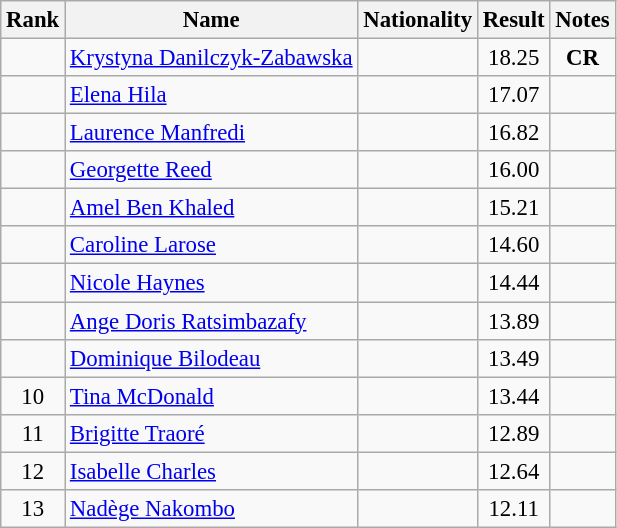<table class="wikitable sortable" style="text-align:center;font-size:95%">
<tr>
<th>Rank</th>
<th>Name</th>
<th>Nationality</th>
<th>Result</th>
<th>Notes</th>
</tr>
<tr>
<td></td>
<td align=left><a href='#'>Krystyna Danilczyk-Zabawska</a></td>
<td align=left></td>
<td>18.25</td>
<td><strong>CR</strong></td>
</tr>
<tr>
<td></td>
<td align=left><a href='#'>Elena Hila</a></td>
<td align=left></td>
<td>17.07</td>
<td></td>
</tr>
<tr>
<td></td>
<td align=left><a href='#'>Laurence Manfredi</a></td>
<td align=left></td>
<td>16.82</td>
<td></td>
</tr>
<tr>
<td></td>
<td align=left><a href='#'>Georgette Reed</a></td>
<td align=left></td>
<td>16.00</td>
<td></td>
</tr>
<tr>
<td></td>
<td align=left><a href='#'>Amel Ben Khaled</a></td>
<td align=left></td>
<td>15.21</td>
<td></td>
</tr>
<tr>
<td></td>
<td align=left><a href='#'>Caroline Larose</a></td>
<td align=left></td>
<td>14.60</td>
<td></td>
</tr>
<tr>
<td></td>
<td align=left><a href='#'>Nicole Haynes</a></td>
<td align=left></td>
<td>14.44</td>
<td></td>
</tr>
<tr>
<td></td>
<td align=left><a href='#'>Ange Doris Ratsimbazafy</a></td>
<td align=left></td>
<td>13.89</td>
<td></td>
</tr>
<tr>
<td></td>
<td align=left><a href='#'>Dominique Bilodeau</a></td>
<td align=left></td>
<td>13.49</td>
<td></td>
</tr>
<tr>
<td>10</td>
<td align=left><a href='#'>Tina McDonald</a></td>
<td align=left></td>
<td>13.44</td>
<td></td>
</tr>
<tr>
<td>11</td>
<td align=left><a href='#'>Brigitte Traoré</a></td>
<td align=left></td>
<td>12.89</td>
<td></td>
</tr>
<tr>
<td>12</td>
<td align=left><a href='#'>Isabelle Charles</a></td>
<td align=left></td>
<td>12.64</td>
<td></td>
</tr>
<tr>
<td>13</td>
<td align=left><a href='#'>Nadège Nakombo</a></td>
<td align=left></td>
<td>12.11</td>
<td></td>
</tr>
</table>
